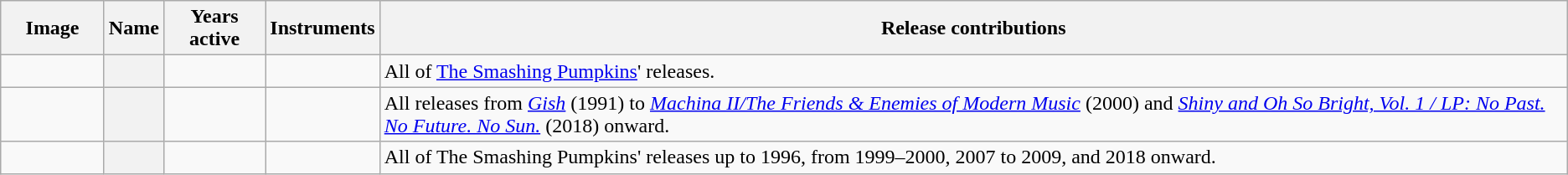<table class="wikitable plainrowheaders sortable">
<tr>
<th scope="col" class="unsortable" style="width: 75px">Image</th>
<th scope="col">Name</th>
<th scope="col">Years active</th>
<th scope="col">Instruments</th>
<th scope="col" class="unsortable">Release contributions</th>
</tr>
<tr>
<td></td>
<th scope="row"></th>
<td></td>
<td></td>
<td>All of <a href='#'>The Smashing Pumpkins</a>' releases.</td>
</tr>
<tr>
<td></td>
<th scope="row"></th>
<td></td>
<td></td>
<td>All releases from <em><a href='#'>Gish</a></em> (1991) to <em><a href='#'>Machina II/The Friends & Enemies of Modern Music</a></em> (2000) and <em><a href='#'>Shiny and Oh So Bright, Vol. 1 / LP: No Past. No Future. No Sun.</a></em> (2018) onward.</td>
</tr>
<tr>
<td></td>
<th scope="row"></th>
<td></td>
<td></td>
<td>All of The Smashing Pumpkins' releases up to 1996, from 1999–2000, 2007 to 2009, and 2018 onward.</td>
</tr>
</table>
